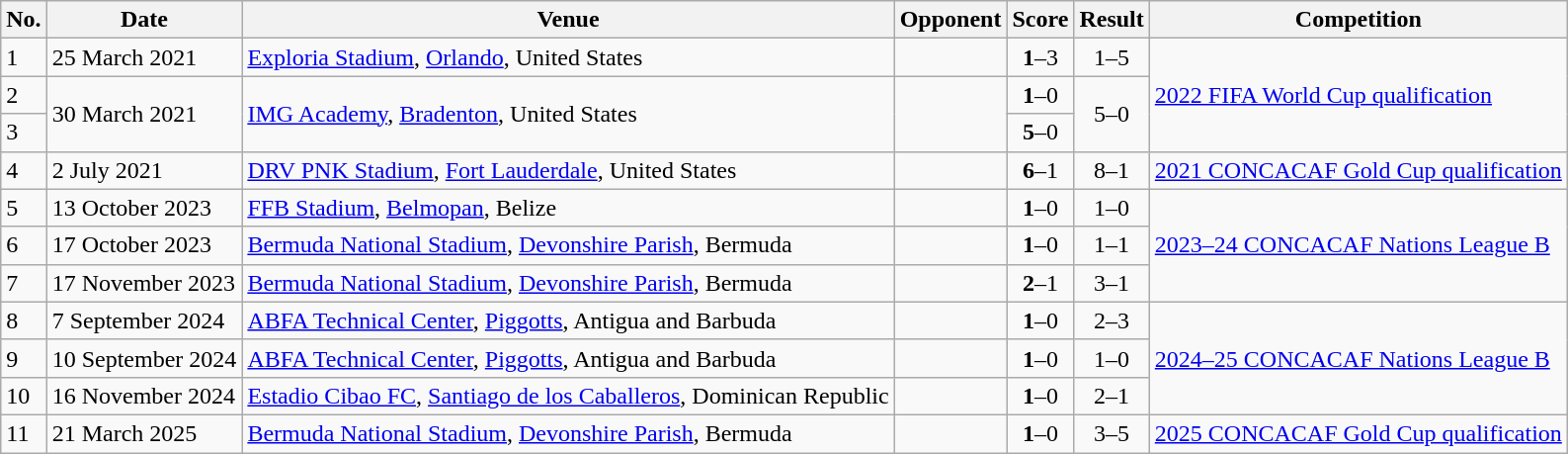<table class="wikitable">
<tr>
<th>No.</th>
<th>Date</th>
<th>Venue</th>
<th>Opponent</th>
<th>Score</th>
<th>Result</th>
<th>Competition</th>
</tr>
<tr>
<td>1</td>
<td>25 March 2021</td>
<td><a href='#'>Exploria Stadium</a>, <a href='#'>Orlando</a>, United States</td>
<td></td>
<td align=center><strong>1</strong>–3</td>
<td align=center>1–5</td>
<td rowspan=3><a href='#'>2022 FIFA World Cup qualification</a></td>
</tr>
<tr>
<td>2</td>
<td rowspan=2>30 March 2021</td>
<td rowspan=2><a href='#'>IMG Academy</a>, <a href='#'>Bradenton</a>, United States</td>
<td rowspan=2></td>
<td align=center><strong>1</strong>–0</td>
<td rowspan=2 style="text-align:center;">5–0</td>
</tr>
<tr>
<td>3</td>
<td align=center><strong>5</strong>–0</td>
</tr>
<tr>
<td>4</td>
<td>2 July 2021</td>
<td><a href='#'>DRV PNK Stadium</a>, <a href='#'>Fort Lauderdale</a>, United States</td>
<td></td>
<td align=center><strong>6</strong>–1</td>
<td align=center>8–1</td>
<td><a href='#'>2021 CONCACAF Gold Cup qualification</a></td>
</tr>
<tr>
<td>5</td>
<td>13 October 2023</td>
<td><a href='#'>FFB Stadium</a>, <a href='#'>Belmopan</a>, Belize</td>
<td></td>
<td align=center><strong>1</strong>–0</td>
<td align=center>1–0</td>
<td rowspan="3"><a href='#'>2023–24 CONCACAF Nations League B</a></td>
</tr>
<tr>
<td>6</td>
<td>17 October 2023</td>
<td><a href='#'>Bermuda National Stadium</a>, <a href='#'>Devonshire Parish</a>, Bermuda</td>
<td></td>
<td align=center><strong>1</strong>–0</td>
<td align=center>1–1</td>
</tr>
<tr>
<td>7</td>
<td>17 November 2023</td>
<td><a href='#'>Bermuda National Stadium</a>, <a href='#'>Devonshire Parish</a>, Bermuda</td>
<td></td>
<td align=center><strong>2</strong>–1</td>
<td align=center>3–1</td>
</tr>
<tr>
<td>8</td>
<td>7 September 2024</td>
<td><a href='#'>ABFA Technical Center</a>, <a href='#'>Piggotts</a>, Antigua and Barbuda</td>
<td></td>
<td align=center><strong>1</strong>–0</td>
<td align=center>2–3</td>
<td rowspan="3"><a href='#'>2024–25 CONCACAF Nations League B</a></td>
</tr>
<tr>
<td>9</td>
<td>10 September 2024</td>
<td><a href='#'>ABFA Technical Center</a>, <a href='#'>Piggotts</a>, Antigua and Barbuda</td>
<td></td>
<td align=center><strong>1</strong>–0</td>
<td align=center>1–0</td>
</tr>
<tr>
<td>10</td>
<td>16 November 2024</td>
<td><a href='#'>Estadio Cibao FC</a>, <a href='#'>Santiago de los Caballeros</a>, Dominican Republic</td>
<td></td>
<td align=center><strong>1</strong>–0</td>
<td align=center>2–1</td>
</tr>
<tr>
<td>11</td>
<td>21 March 2025</td>
<td><a href='#'>Bermuda National Stadium</a>, <a href='#'>Devonshire Parish</a>, Bermuda</td>
<td></td>
<td align=center><strong>1</strong>–0</td>
<td align=center>3–5</td>
<td rowspan=1><a href='#'>2025 CONCACAF Gold Cup qualification</a></td>
</tr>
</table>
